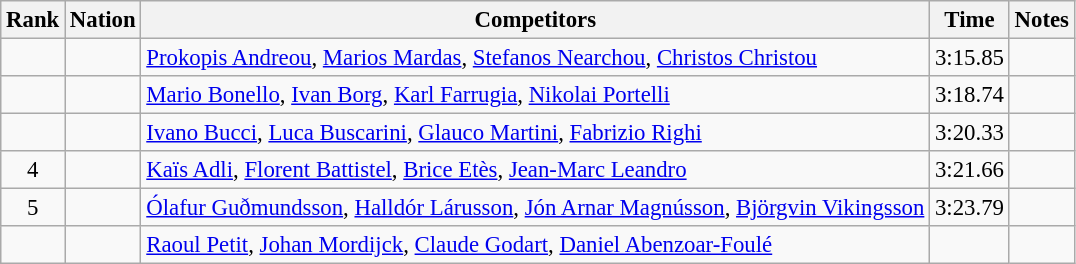<table class="wikitable sortable" style="text-align:center; font-size:95%">
<tr>
<th>Rank</th>
<th>Nation</th>
<th>Competitors</th>
<th>Time</th>
<th>Notes</th>
</tr>
<tr>
<td></td>
<td align=left></td>
<td align=left><a href='#'>Prokopis Andreou</a>, <a href='#'>Marios Mardas</a>, <a href='#'>Stefanos Nearchou</a>, <a href='#'>Christos Christou</a></td>
<td>3:15.85</td>
<td></td>
</tr>
<tr>
<td></td>
<td align=left></td>
<td align=left><a href='#'>Mario Bonello</a>, <a href='#'>Ivan Borg</a>, <a href='#'>Karl Farrugia</a>, <a href='#'>Nikolai Portelli</a></td>
<td>3:18.74</td>
<td></td>
</tr>
<tr>
<td></td>
<td align=left></td>
<td align=left><a href='#'>Ivano Bucci</a>, <a href='#'>Luca Buscarini</a>, <a href='#'>Glauco Martini</a>, <a href='#'>Fabrizio Righi</a></td>
<td>3:20.33</td>
<td></td>
</tr>
<tr>
<td>4</td>
<td align=left></td>
<td align=left><a href='#'>Kaïs Adli</a>, <a href='#'>Florent Battistel</a>, <a href='#'>Brice Etès</a>, <a href='#'>Jean-Marc Leandro</a></td>
<td>3:21.66</td>
<td></td>
</tr>
<tr>
<td>5</td>
<td align=left></td>
<td align=left><a href='#'>Ólafur Guðmundsson</a>, <a href='#'>Halldór Lárusson</a>, <a href='#'>Jón Arnar Magnússon</a>, <a href='#'>Björgvin Vikingsson</a></td>
<td>3:23.79</td>
<td></td>
</tr>
<tr>
<td></td>
<td align=left></td>
<td align=left><a href='#'>Raoul Petit</a>, <a href='#'>Johan Mordijck</a>, <a href='#'>Claude Godart</a>, <a href='#'>Daniel Abenzoar-Foulé</a></td>
<td></td>
<td></td>
</tr>
</table>
